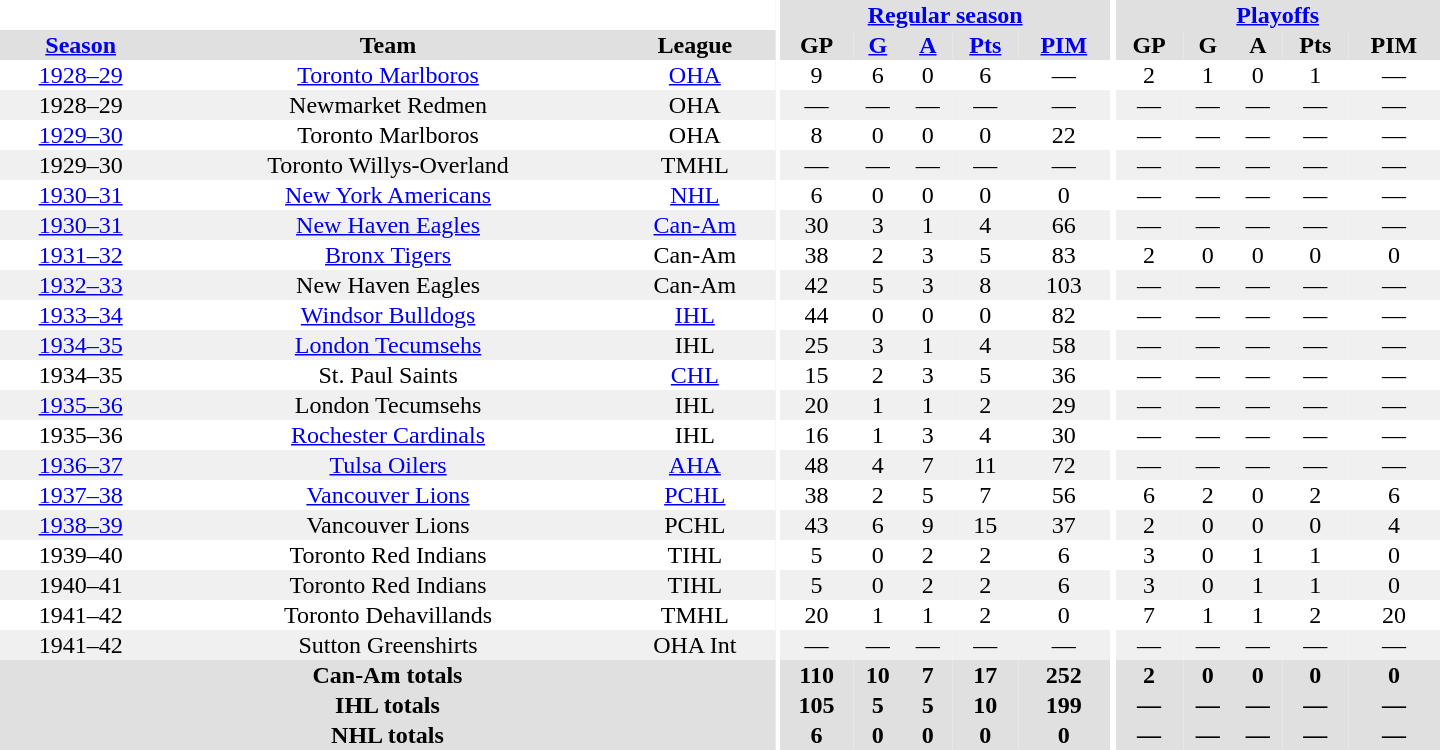<table border="0" cellpadding="1" cellspacing="0" style="text-align:center; width:60em">
<tr bgcolor="#e0e0e0">
<th colspan="3" bgcolor="#ffffff"></th>
<th rowspan="100" bgcolor="#ffffff"></th>
<th colspan="5"><a href='#'>Regular season</a></th>
<th rowspan="100" bgcolor="#ffffff"></th>
<th colspan="5"><a href='#'>Playoffs</a></th>
</tr>
<tr bgcolor="#e0e0e0">
<th><a href='#'>Season</a></th>
<th>Team</th>
<th>League</th>
<th>GP</th>
<th><a href='#'>G</a></th>
<th><a href='#'>A</a></th>
<th><a href='#'>Pts</a></th>
<th><a href='#'>PIM</a></th>
<th>GP</th>
<th>G</th>
<th>A</th>
<th>Pts</th>
<th>PIM</th>
</tr>
<tr>
<td><a href='#'>1928–29</a></td>
<td><a href='#'>Toronto Marlboros</a></td>
<td><a href='#'>OHA</a></td>
<td>9</td>
<td>6</td>
<td>0</td>
<td>6</td>
<td>—</td>
<td>2</td>
<td>1</td>
<td>0</td>
<td>1</td>
<td>—</td>
</tr>
<tr bgcolor="#f0f0f0">
<td>1928–29</td>
<td>Newmarket Redmen</td>
<td>OHA</td>
<td>—</td>
<td>—</td>
<td>—</td>
<td>—</td>
<td>—</td>
<td>—</td>
<td>—</td>
<td>—</td>
<td>—</td>
<td>—</td>
</tr>
<tr>
<td><a href='#'>1929–30</a></td>
<td>Toronto Marlboros</td>
<td>OHA</td>
<td>8</td>
<td>0</td>
<td>0</td>
<td>0</td>
<td>22</td>
<td>—</td>
<td>—</td>
<td>—</td>
<td>—</td>
<td>—</td>
</tr>
<tr bgcolor="#f0f0f0">
<td>1929–30</td>
<td>Toronto Willys-Overland</td>
<td>TMHL</td>
<td>—</td>
<td>—</td>
<td>—</td>
<td>—</td>
<td>—</td>
<td>—</td>
<td>—</td>
<td>—</td>
<td>—</td>
<td>—</td>
</tr>
<tr>
<td><a href='#'>1930–31</a></td>
<td><a href='#'>New York Americans</a></td>
<td><a href='#'>NHL</a></td>
<td>6</td>
<td>0</td>
<td>0</td>
<td>0</td>
<td>0</td>
<td>—</td>
<td>—</td>
<td>—</td>
<td>—</td>
<td>—</td>
</tr>
<tr bgcolor="#f0f0f0">
<td><a href='#'>1930–31</a></td>
<td><a href='#'>New Haven Eagles</a></td>
<td><a href='#'>Can-Am</a></td>
<td>30</td>
<td>3</td>
<td>1</td>
<td>4</td>
<td>66</td>
<td>—</td>
<td>—</td>
<td>—</td>
<td>—</td>
<td>—</td>
</tr>
<tr>
<td><a href='#'>1931–32</a></td>
<td><a href='#'>Bronx Tigers</a></td>
<td>Can-Am</td>
<td>38</td>
<td>2</td>
<td>3</td>
<td>5</td>
<td>83</td>
<td>2</td>
<td>0</td>
<td>0</td>
<td>0</td>
<td>0</td>
</tr>
<tr bgcolor="#f0f0f0">
<td><a href='#'>1932–33</a></td>
<td>New Haven Eagles</td>
<td>Can-Am</td>
<td>42</td>
<td>5</td>
<td>3</td>
<td>8</td>
<td>103</td>
<td>—</td>
<td>—</td>
<td>—</td>
<td>—</td>
<td>—</td>
</tr>
<tr>
<td><a href='#'>1933–34</a></td>
<td><a href='#'>Windsor Bulldogs</a></td>
<td><a href='#'>IHL</a></td>
<td>44</td>
<td>0</td>
<td>0</td>
<td>0</td>
<td>82</td>
<td>—</td>
<td>—</td>
<td>—</td>
<td>—</td>
<td>—</td>
</tr>
<tr bgcolor="#f0f0f0">
<td><a href='#'>1934–35</a></td>
<td><a href='#'>London Tecumsehs</a></td>
<td>IHL</td>
<td>25</td>
<td>3</td>
<td>1</td>
<td>4</td>
<td>58</td>
<td>—</td>
<td>—</td>
<td>—</td>
<td>—</td>
<td>—</td>
</tr>
<tr>
<td>1934–35</td>
<td>St. Paul Saints</td>
<td><a href='#'>CHL</a></td>
<td>15</td>
<td>2</td>
<td>3</td>
<td>5</td>
<td>36</td>
<td>—</td>
<td>—</td>
<td>—</td>
<td>—</td>
<td>—</td>
</tr>
<tr bgcolor="#f0f0f0">
<td><a href='#'>1935–36</a></td>
<td>London Tecumsehs</td>
<td>IHL</td>
<td>20</td>
<td>1</td>
<td>1</td>
<td>2</td>
<td>29</td>
<td>—</td>
<td>—</td>
<td>—</td>
<td>—</td>
<td>—</td>
</tr>
<tr>
<td>1935–36</td>
<td><a href='#'>Rochester Cardinals</a></td>
<td>IHL</td>
<td>16</td>
<td>1</td>
<td>3</td>
<td>4</td>
<td>30</td>
<td>—</td>
<td>—</td>
<td>—</td>
<td>—</td>
<td>—</td>
</tr>
<tr bgcolor="#f0f0f0">
<td><a href='#'>1936–37</a></td>
<td><a href='#'>Tulsa Oilers</a></td>
<td><a href='#'>AHA</a></td>
<td>48</td>
<td>4</td>
<td>7</td>
<td>11</td>
<td>72</td>
<td>—</td>
<td>—</td>
<td>—</td>
<td>—</td>
<td>—</td>
</tr>
<tr>
<td><a href='#'>1937–38</a></td>
<td><a href='#'>Vancouver Lions</a></td>
<td><a href='#'>PCHL</a></td>
<td>38</td>
<td>2</td>
<td>5</td>
<td>7</td>
<td>56</td>
<td>6</td>
<td>2</td>
<td>0</td>
<td>2</td>
<td>6</td>
</tr>
<tr bgcolor="#f0f0f0">
<td><a href='#'>1938–39</a></td>
<td>Vancouver Lions</td>
<td>PCHL</td>
<td>43</td>
<td>6</td>
<td>9</td>
<td>15</td>
<td>37</td>
<td>2</td>
<td>0</td>
<td>0</td>
<td>0</td>
<td>4</td>
</tr>
<tr>
<td>1939–40</td>
<td>Toronto Red Indians</td>
<td>TIHL</td>
<td>5</td>
<td>0</td>
<td>2</td>
<td>2</td>
<td>6</td>
<td>3</td>
<td>0</td>
<td>1</td>
<td>1</td>
<td>0</td>
</tr>
<tr bgcolor="#f0f0f0">
<td>1940–41</td>
<td>Toronto Red Indians</td>
<td>TIHL</td>
<td>5</td>
<td>0</td>
<td>2</td>
<td>2</td>
<td>6</td>
<td>3</td>
<td>0</td>
<td>1</td>
<td>1</td>
<td>0</td>
</tr>
<tr>
<td>1941–42</td>
<td>Toronto Dehavillands</td>
<td>TMHL</td>
<td>20</td>
<td>1</td>
<td>1</td>
<td>2</td>
<td>0</td>
<td>7</td>
<td>1</td>
<td>1</td>
<td>2</td>
<td>20</td>
</tr>
<tr bgcolor="#f0f0f0">
<td>1941–42</td>
<td>Sutton Greenshirts</td>
<td>OHA Int</td>
<td>—</td>
<td>—</td>
<td>—</td>
<td>—</td>
<td>—</td>
<td>—</td>
<td>—</td>
<td>—</td>
<td>—</td>
<td>—</td>
</tr>
<tr bgcolor="#e0e0e0">
<th colspan="3">Can-Am totals</th>
<th>110</th>
<th>10</th>
<th>7</th>
<th>17</th>
<th>252</th>
<th>2</th>
<th>0</th>
<th>0</th>
<th>0</th>
<th>0</th>
</tr>
<tr bgcolor="#e0e0e0">
<th colspan="3">IHL totals</th>
<th>105</th>
<th>5</th>
<th>5</th>
<th>10</th>
<th>199</th>
<th>—</th>
<th>—</th>
<th>—</th>
<th>—</th>
<th>—</th>
</tr>
<tr bgcolor="#e0e0e0">
<th colspan="3">NHL totals</th>
<th>6</th>
<th>0</th>
<th>0</th>
<th>0</th>
<th>0</th>
<th>—</th>
<th>—</th>
<th>—</th>
<th>—</th>
<th>—</th>
</tr>
</table>
